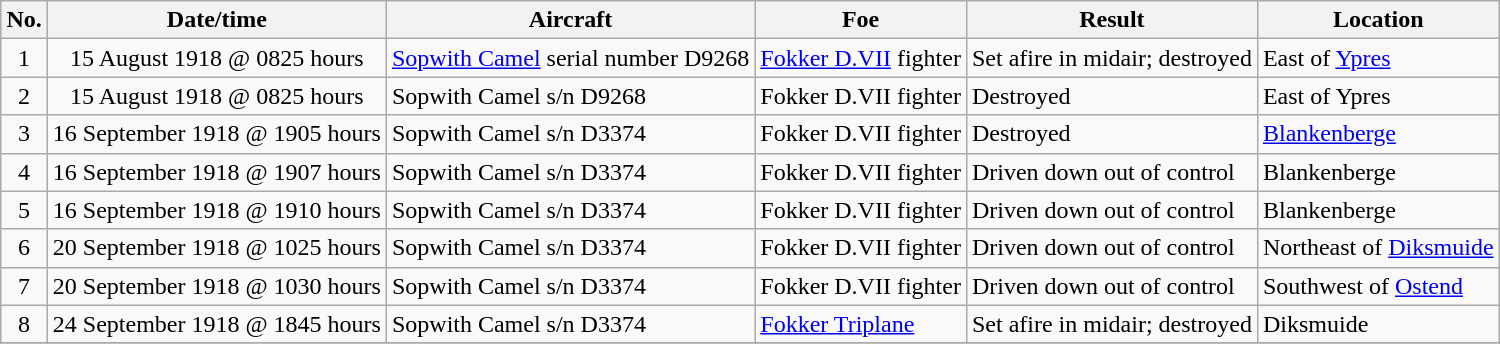<table class="wikitable" border="1" style="margin: 1em auto 1em auto">
<tr>
<th>No.</th>
<th>Date/time</th>
<th>Aircraft</th>
<th>Foe</th>
<th>Result</th>
<th>Location</th>
</tr>
<tr>
<td align="center">1</td>
<td align="center">15 August 1918 @ 0825 hours</td>
<td><a href='#'>Sopwith Camel</a> serial number D9268</td>
<td><a href='#'>Fokker D.VII</a> fighter</td>
<td>Set afire in midair; destroyed</td>
<td>East of <a href='#'>Ypres</a></td>
</tr>
<tr>
<td align="center">2</td>
<td align="center">15 August 1918 @ 0825 hours</td>
<td>Sopwith Camel s/n D9268</td>
<td>Fokker D.VII fighter</td>
<td>Destroyed</td>
<td>East of Ypres</td>
</tr>
<tr>
<td align="center">3</td>
<td align="center">16 September 1918 @ 1905 hours</td>
<td>Sopwith Camel s/n D3374</td>
<td>Fokker D.VII fighter</td>
<td>Destroyed</td>
<td><a href='#'>Blankenberge</a></td>
</tr>
<tr>
<td align="center">4</td>
<td align="center">16 September 1918 @ 1907 hours</td>
<td>Sopwith Camel s/n D3374</td>
<td>Fokker D.VII fighter</td>
<td>Driven down out of control</td>
<td>Blankenberge</td>
</tr>
<tr>
<td align="center">5</td>
<td align="center">16 September 1918 @ 1910 hours</td>
<td>Sopwith Camel s/n D3374</td>
<td>Fokker D.VII fighter</td>
<td>Driven down out of control</td>
<td>Blankenberge</td>
</tr>
<tr>
<td align="center">6</td>
<td align="center">20 September 1918 @ 1025 hours</td>
<td>Sopwith Camel s/n D3374</td>
<td>Fokker D.VII fighter</td>
<td>Driven down out of control</td>
<td>Northeast of <a href='#'>Diksmuide</a></td>
</tr>
<tr>
<td align="center">7</td>
<td align="center">20 September 1918 @ 1030 hours</td>
<td>Sopwith Camel s/n D3374</td>
<td>Fokker D.VII fighter</td>
<td>Driven down out of control</td>
<td>Southwest of <a href='#'>Ostend</a></td>
</tr>
<tr>
<td align="center">8</td>
<td align="center">24 September 1918 @ 1845 hours</td>
<td>Sopwith Camel s/n D3374</td>
<td><a href='#'>Fokker Triplane</a></td>
<td>Set afire in midair; destroyed</td>
<td>Diksmuide</td>
</tr>
<tr>
</tr>
</table>
